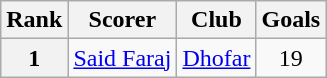<table class="wikitable" style="text-align:center">
<tr>
<th>Rank</th>
<th>Scorer</th>
<th>Club</th>
<th>Goals</th>
</tr>
<tr>
<th>1</th>
<td align="left"> <a href='#'>Said Faraj</a></td>
<td align="left"><a href='#'>Dhofar</a></td>
<td>19</td>
</tr>
</table>
